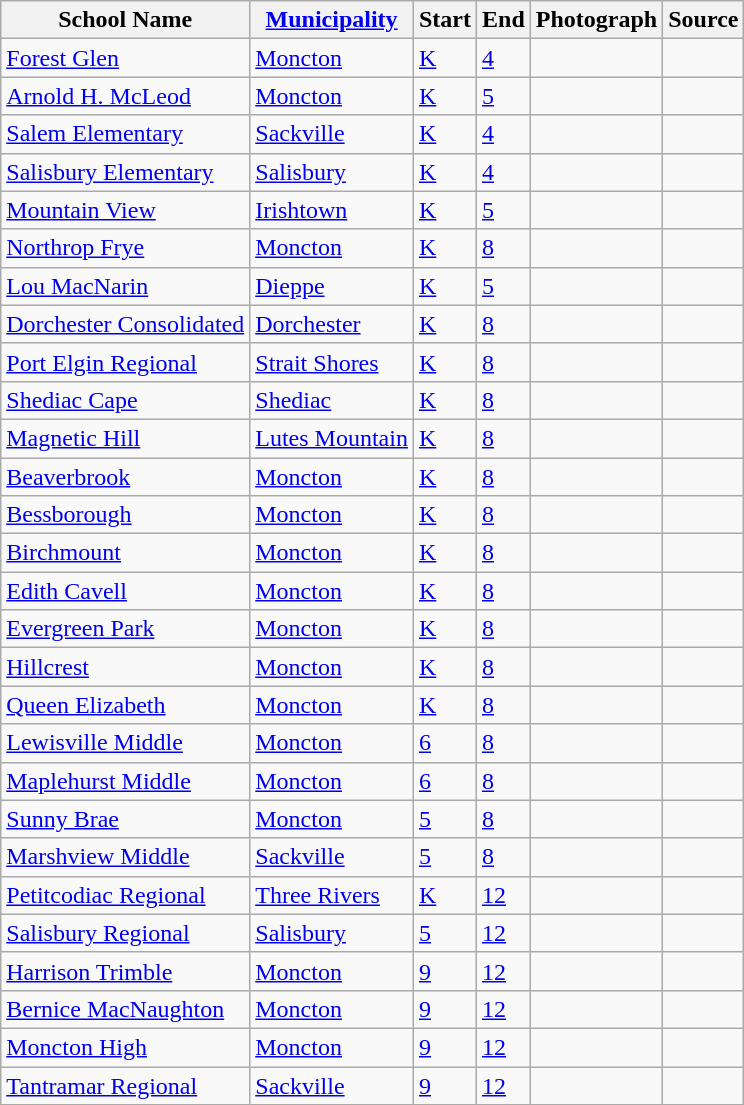<table class="wikitable sortable">
<tr>
<th>School Name</th>
<th><a href='#'>Municipality</a></th>
<th>Start</th>
<th>End</th>
<th>Photograph</th>
<th>Source</th>
</tr>
<tr>
<td><a href='#'>Forest Glen</a></td>
<td><a href='#'>Moncton</a></td>
<td><a href='#'>K</a></td>
<td><a href='#'>4</a></td>
<td></td>
<td></td>
</tr>
<tr>
<td><a href='#'>Arnold H. McLeod</a></td>
<td><a href='#'>Moncton</a></td>
<td><a href='#'>K</a></td>
<td><a href='#'>5</a></td>
<td></td>
<td></td>
</tr>
<tr>
<td><a href='#'>Salem Elementary</a></td>
<td><a href='#'>Sackville</a></td>
<td><a href='#'>K</a></td>
<td><a href='#'>4</a></td>
<td></td>
<td></td>
</tr>
<tr>
<td><a href='#'>Salisbury Elementary</a></td>
<td><a href='#'>Salisbury</a></td>
<td><a href='#'>K</a></td>
<td><a href='#'>4</a></td>
<td></td>
<td></td>
</tr>
<tr>
<td><a href='#'>Mountain View</a></td>
<td><a href='#'>Irishtown</a></td>
<td><a href='#'>K</a></td>
<td><a href='#'>5</a></td>
<td></td>
<td></td>
</tr>
<tr>
<td><a href='#'>Northrop Frye</a></td>
<td><a href='#'>Moncton</a></td>
<td><a href='#'>K</a></td>
<td><a href='#'>8</a></td>
<td></td>
<td></td>
</tr>
<tr>
<td><a href='#'>Lou MacNarin</a></td>
<td><a href='#'>Dieppe</a></td>
<td><a href='#'>K</a></td>
<td><a href='#'>5</a></td>
<td></td>
<td></td>
</tr>
<tr>
<td><a href='#'>Dorchester Consolidated</a></td>
<td><a href='#'>Dorchester</a></td>
<td><a href='#'>K</a></td>
<td><a href='#'>8</a></td>
<td></td>
<td></td>
</tr>
<tr>
<td><a href='#'>Port Elgin Regional</a></td>
<td><a href='#'>Strait Shores</a></td>
<td><a href='#'>K</a></td>
<td><a href='#'>8</a></td>
<td></td>
<td></td>
</tr>
<tr>
<td><a href='#'>Shediac Cape</a></td>
<td><a href='#'>Shediac</a></td>
<td><a href='#'>K</a></td>
<td><a href='#'>8</a></td>
<td></td>
<td></td>
</tr>
<tr>
<td><a href='#'>Magnetic Hill</a></td>
<td><a href='#'>Lutes Mountain</a></td>
<td><a href='#'>K</a></td>
<td><a href='#'>8</a></td>
<td></td>
<td></td>
</tr>
<tr>
<td><a href='#'>Beaverbrook</a></td>
<td><a href='#'>Moncton</a></td>
<td><a href='#'>K</a></td>
<td><a href='#'>8</a></td>
<td></td>
<td></td>
</tr>
<tr>
<td><a href='#'>Bessborough</a></td>
<td><a href='#'>Moncton</a></td>
<td><a href='#'>K</a></td>
<td><a href='#'>8</a></td>
<td></td>
<td></td>
</tr>
<tr>
<td><a href='#'>Birchmount</a></td>
<td><a href='#'>Moncton</a></td>
<td><a href='#'>K</a></td>
<td><a href='#'>8</a></td>
<td></td>
<td></td>
</tr>
<tr>
<td><a href='#'>Edith Cavell</a></td>
<td><a href='#'>Moncton</a></td>
<td><a href='#'>K</a></td>
<td><a href='#'>8</a></td>
<td></td>
<td></td>
</tr>
<tr>
<td><a href='#'>Evergreen Park</a></td>
<td><a href='#'>Moncton</a></td>
<td><a href='#'>K</a></td>
<td><a href='#'>8</a></td>
<td></td>
<td></td>
</tr>
<tr>
<td><a href='#'>Hillcrest</a></td>
<td><a href='#'>Moncton</a></td>
<td><a href='#'>K</a></td>
<td><a href='#'>8</a></td>
<td></td>
<td></td>
</tr>
<tr>
<td><a href='#'>Queen Elizabeth</a></td>
<td><a href='#'>Moncton</a></td>
<td><a href='#'>K</a></td>
<td><a href='#'>8</a></td>
<td></td>
<td></td>
</tr>
<tr>
<td><a href='#'>Lewisville Middle</a></td>
<td><a href='#'>Moncton</a></td>
<td><a href='#'>6</a></td>
<td><a href='#'>8</a></td>
<td></td>
<td></td>
</tr>
<tr>
<td><a href='#'>Maplehurst Middle</a></td>
<td><a href='#'>Moncton</a></td>
<td><a href='#'>6</a></td>
<td><a href='#'>8</a></td>
<td></td>
<td></td>
</tr>
<tr>
<td><a href='#'>Sunny Brae</a></td>
<td><a href='#'>Moncton</a></td>
<td><a href='#'>5</a></td>
<td><a href='#'>8</a></td>
<td></td>
<td></td>
</tr>
<tr>
<td><a href='#'>Marshview Middle</a></td>
<td><a href='#'>Sackville</a></td>
<td><a href='#'>5</a></td>
<td><a href='#'>8</a></td>
<td></td>
<td></td>
</tr>
<tr>
<td><a href='#'>Petitcodiac Regional</a></td>
<td><a href='#'>Three Rivers</a></td>
<td><a href='#'>K</a></td>
<td><a href='#'>12</a></td>
<td></td>
<td></td>
</tr>
<tr>
<td><a href='#'>Salisbury Regional</a></td>
<td><a href='#'>Salisbury</a></td>
<td><a href='#'>5</a></td>
<td><a href='#'>12</a></td>
<td></td>
<td></td>
</tr>
<tr>
<td><a href='#'>Harrison Trimble</a></td>
<td><a href='#'>Moncton</a></td>
<td><a href='#'>9</a></td>
<td><a href='#'>12</a></td>
<td></td>
<td></td>
</tr>
<tr>
<td><a href='#'>Bernice MacNaughton</a></td>
<td><a href='#'>Moncton</a></td>
<td><a href='#'>9</a></td>
<td><a href='#'>12</a></td>
<td></td>
<td></td>
</tr>
<tr>
<td><a href='#'>Moncton High</a></td>
<td><a href='#'>Moncton</a></td>
<td><a href='#'>9</a></td>
<td><a href='#'>12</a></td>
<td></td>
<td></td>
</tr>
<tr>
<td><a href='#'>Tantramar Regional</a></td>
<td><a href='#'>Sackville</a></td>
<td><a href='#'>9</a></td>
<td><a href='#'>12</a></td>
<td></td>
<td></td>
</tr>
</table>
